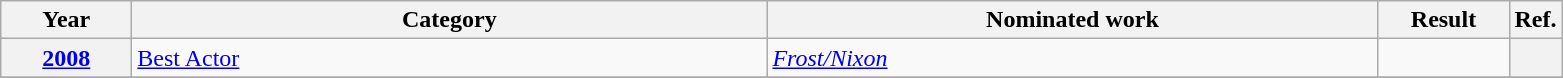<table class=wikitable>
<tr>
<th scope="col" style="width:5em;">Year</th>
<th scope="col" style="width:26em;">Category</th>
<th scope="col" style="width:25em;">Nominated work</th>
<th scope="col" style="width:5em;">Result</th>
<th>Ref.</th>
</tr>
<tr>
<th Scope=row><a href='#'>2008</a></th>
<td><a href='#'>Best Actor</a></td>
<td><em><a href='#'>Frost/Nixon</a></em></td>
<td></td>
<th Scope=row></th>
</tr>
<tr>
</tr>
</table>
